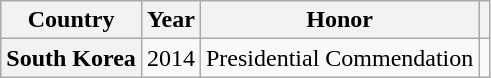<table class="wikitable plainrowheaders sortable" style="margin-right: 0;">
<tr>
<th scope="col">Country</th>
<th scope="col">Year</th>
<th scope="col">Honor</th>
<th scope="col" class="unsortable"></th>
</tr>
<tr>
<th scope="row">South Korea</th>
<td style="text-align:center">2014</td>
<td>Presidential Commendation</td>
<td style="text-align:center"></td>
</tr>
</table>
